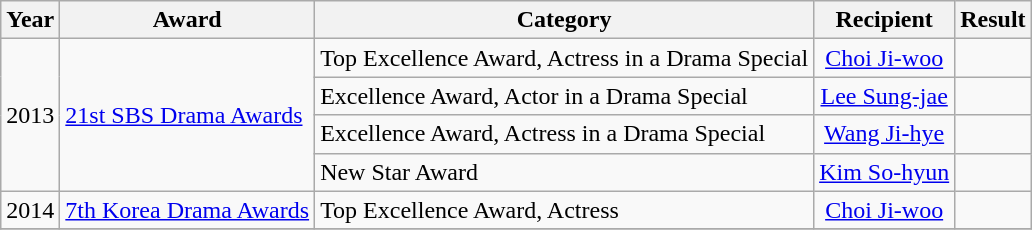<table class="wikitable">
<tr>
<th>Year</th>
<th>Award</th>
<th>Category</th>
<th>Recipient</th>
<th>Result</th>
</tr>
<tr>
<td rowspan="4" style="text-align:center;">2013</td>
<td rowspan="4"><a href='#'>21st SBS Drama Awards</a></td>
<td>Top Excellence Award, Actress in a Drama Special</td>
<td style="text-align:center;"><a href='#'>Choi Ji-woo</a></td>
<td></td>
</tr>
<tr>
<td>Excellence Award, Actor in a Drama Special</td>
<td style="text-align:center;"><a href='#'>Lee Sung-jae</a></td>
<td></td>
</tr>
<tr>
<td>Excellence Award, Actress in a Drama Special</td>
<td style="text-align:center;"><a href='#'>Wang Ji-hye</a></td>
<td></td>
</tr>
<tr>
<td>New Star Award</td>
<td style="text-align:center;"><a href='#'>Kim So-hyun</a></td>
<td></td>
</tr>
<tr>
<td style="text-align:center;">2014</td>
<td><a href='#'>7th Korea Drama Awards</a></td>
<td>Top Excellence Award, Actress</td>
<td style="text-align:center;"><a href='#'>Choi Ji-woo</a></td>
<td></td>
</tr>
<tr>
</tr>
</table>
